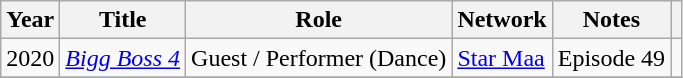<table class="wikitable">
<tr>
<th>Year</th>
<th>Title</th>
<th>Role</th>
<th>Network</th>
<th>Notes</th>
<th scope="col" class="unsortable"></th>
</tr>
<tr>
<td>2020</td>
<td><a href='#'><em>Bigg Boss 4</em></a></td>
<td>Guest / Performer (Dance)</td>
<td><a href='#'>Star Maa</a></td>
<td>Episode 49</td>
<td></td>
</tr>
<tr>
</tr>
</table>
